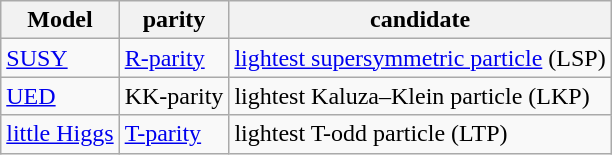<table class="wikitable">
<tr>
<th>Model</th>
<th>parity</th>
<th>candidate</th>
</tr>
<tr>
<td><a href='#'>SUSY</a></td>
<td><a href='#'>R-parity</a></td>
<td><a href='#'>lightest supersymmetric particle</a> (LSP)</td>
</tr>
<tr>
<td><a href='#'>UED</a></td>
<td>KK-parity</td>
<td>lightest Kaluza–Klein particle (LKP)</td>
</tr>
<tr>
<td><a href='#'>little Higgs</a></td>
<td><a href='#'>T-parity</a></td>
<td>lightest T-odd particle (LTP)</td>
</tr>
</table>
